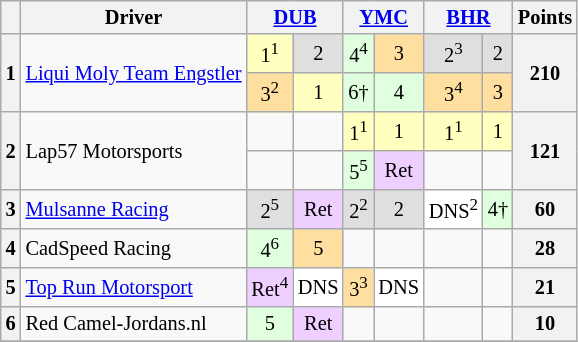<table class="wikitable" style="font-size:85%; text-align:center">
<tr style="background:#f9f9f9" valign="top">
<th valign=middle></th>
<th valign=middle>Driver</th>
<th colspan=2><a href='#'>DUB</a><br></th>
<th colspan=2><a href='#'>YMC</a><br></th>
<th colspan=2><a href='#'>BHR</a><br></th>
<th valign=middle>Points</th>
</tr>
<tr>
<th rowspan="2">1</th>
<td rowspan="2" align="left"> <a href='#'>Liqui Moly Team Engstler</a></td>
<td style="background:#ffffbf;">1<sup>1</sup></td>
<td style="background:#dfdfdf;">2</td>
<td style="background:#dfffdf;">4<sup>4</sup></td>
<td style="background:#ffdf9f;">3</td>
<td style="background:#dfdfdf;">2<sup>3</sup></td>
<td style="background:#dfdfdf;">2</td>
<th rowspan="2">210</th>
</tr>
<tr>
<td style="background:#ffdf9f;">3<sup>2</sup></td>
<td style="background:#ffffbf;">1</td>
<td style="background:#dfffdf;">6†</td>
<td style="background:#dfffdf;">4</td>
<td style="background:#ffdf9f;">3<sup>4</sup></td>
<td style="background:#ffdf9f;">3</td>
</tr>
<tr>
<th rowspan="2">2</th>
<td rowspan="2" align="left"> Lap57 Motorsports</td>
<td></td>
<td></td>
<td style="background:#ffffbf;">1<sup>1</sup></td>
<td style="background:#ffffbf;">1</td>
<td style="background:#ffffbf;">1<sup>1</sup></td>
<td style="background:#ffffbf;">1</td>
<th rowspan="2">121</th>
</tr>
<tr>
<td></td>
<td></td>
<td style="background:#dfffdf;">5<sup>5</sup></td>
<td style="background:#efcfff;">Ret</td>
<td></td>
<td></td>
</tr>
<tr>
<th>3</th>
<td align=left> <a href='#'>Mulsanne Racing</a></td>
<td style="background:#dfdfdf;">2<sup>5</sup></td>
<td style="background:#efcfff;">Ret</td>
<td style="background:#dfdfdf;">2<sup>2</sup></td>
<td style="background:#dfdfdf;">2</td>
<td style="background:#ffffff;">DNS<sup>2</sup></td>
<td style="background:#dfffdf;">4†</td>
<th>60</th>
</tr>
<tr>
<th>4</th>
<td align=left> CadSpeed Racing</td>
<td style="background:#dfffdf;">4<sup>6</sup></td>
<td style="background:#ffdf9f;">5</td>
<td></td>
<td></td>
<td></td>
<td></td>
<th>28</th>
</tr>
<tr>
<th>5</th>
<td align=left> <a href='#'>Top Run Motorsport</a></td>
<td style="background:#efcfff;">Ret<sup>4</sup></td>
<td style="background:#ffffff;">DNS</td>
<td style="background:#ffdf9f;">3<sup>3</sup></td>
<td style="background:#ffffff;">DNS</td>
<td></td>
<td></td>
<th>21</th>
</tr>
<tr>
<th>6</th>
<td align=left> Red Camel-Jordans.nl</td>
<td style="background:#dfffdf;">5</td>
<td style="background:#efcfff;">Ret</td>
<td></td>
<td></td>
<td></td>
<td></td>
<th>10</th>
</tr>
<tr>
</tr>
</table>
